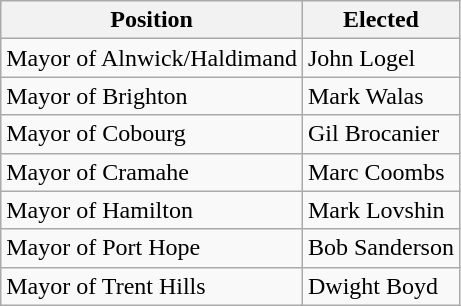<table class="wikitable">
<tr>
<th>Position</th>
<th>Elected</th>
</tr>
<tr>
<td>Mayor of Alnwick/Haldimand</td>
<td>John Logel</td>
</tr>
<tr>
<td>Mayor of Brighton</td>
<td>Mark Walas</td>
</tr>
<tr>
<td>Mayor of Cobourg</td>
<td>Gil Brocanier</td>
</tr>
<tr>
<td>Mayor of Cramahe</td>
<td>Marc Coombs</td>
</tr>
<tr>
<td>Mayor of Hamilton</td>
<td>Mark Lovshin</td>
</tr>
<tr>
<td>Mayor of Port Hope</td>
<td>Bob Sanderson</td>
</tr>
<tr>
<td>Mayor of Trent Hills</td>
<td>Dwight Boyd</td>
</tr>
</table>
